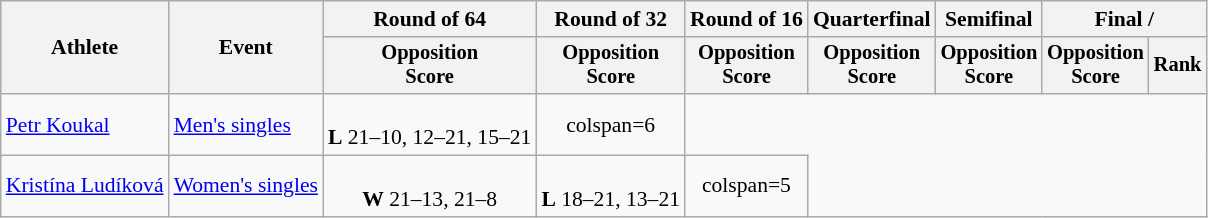<table class=wikitable style="font-size:90%">
<tr>
<th rowspan="2">Athlete</th>
<th rowspan="2">Event</th>
<th>Round of 64</th>
<th>Round of 32</th>
<th>Round of 16</th>
<th>Quarterfinal</th>
<th>Semifinal</th>
<th colspan=2>Final / </th>
</tr>
<tr style="font-size:95%">
<th>Opposition<br>Score</th>
<th>Opposition<br>Score</th>
<th>Opposition<br>Score</th>
<th>Opposition<br>Score</th>
<th>Opposition<br>Score</th>
<th>Opposition<br>Score</th>
<th>Rank</th>
</tr>
<tr align=center>
<td align=left><a href='#'>Petr Koukal</a></td>
<td align=left><a href='#'>Men's singles</a></td>
<td><br><strong>L</strong> 21–10, 12–21, 15–21</td>
<td>colspan=6 </td>
</tr>
<tr align=center>
<td align=left><a href='#'>Kristína Ludíková</a></td>
<td align=left><a href='#'>Women's singles</a></td>
<td><br><strong>W</strong> 21–13, 21–8</td>
<td><br><strong>L</strong> 18–21, 13–21</td>
<td>colspan=5 </td>
</tr>
</table>
